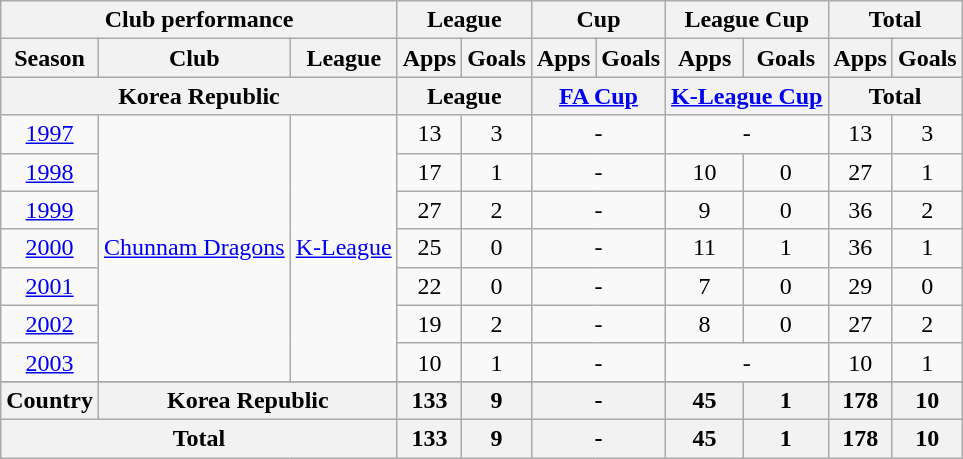<table class="wikitable" style="text-align:center;">
<tr>
<th colspan=3>Club performance</th>
<th colspan=2>League</th>
<th colspan=2>Cup</th>
<th colspan=2>League Cup</th>
<th colspan=2>Total</th>
</tr>
<tr>
<th>Season</th>
<th>Club</th>
<th>League</th>
<th>Apps</th>
<th>Goals</th>
<th>Apps</th>
<th>Goals</th>
<th>Apps</th>
<th>Goals</th>
<th>Apps</th>
<th>Goals</th>
</tr>
<tr>
<th colspan=3>Korea Republic</th>
<th colspan=2>League</th>
<th colspan=2><a href='#'>FA Cup</a></th>
<th colspan=2><a href='#'>K-League Cup</a></th>
<th colspan=2>Total</th>
</tr>
<tr>
<td><a href='#'>1997</a></td>
<td rowspan="7"><a href='#'>Chunnam Dragons</a></td>
<td rowspan="7"><a href='#'>K-League</a></td>
<td>13</td>
<td>3</td>
<td colspan="2">-</td>
<td colspan="2">-</td>
<td>13</td>
<td>3</td>
</tr>
<tr>
<td><a href='#'>1998</a></td>
<td>17</td>
<td>1</td>
<td colspan="2">-</td>
<td>10</td>
<td>0</td>
<td>27</td>
<td>1</td>
</tr>
<tr>
<td><a href='#'>1999</a></td>
<td>27</td>
<td>2</td>
<td colspan="2">-</td>
<td>9</td>
<td>0</td>
<td>36</td>
<td>2</td>
</tr>
<tr>
<td><a href='#'>2000</a></td>
<td>25</td>
<td>0</td>
<td colspan="2">-</td>
<td>11</td>
<td>1</td>
<td>36</td>
<td>1</td>
</tr>
<tr>
<td><a href='#'>2001</a></td>
<td>22</td>
<td>0</td>
<td colspan="2">-</td>
<td>7</td>
<td>0</td>
<td>29</td>
<td>0</td>
</tr>
<tr>
<td><a href='#'>2002</a></td>
<td>19</td>
<td>2</td>
<td colspan="2">-</td>
<td>8</td>
<td>0</td>
<td>27</td>
<td>2</td>
</tr>
<tr>
<td><a href='#'>2003</a></td>
<td>10</td>
<td>1</td>
<td colspan="2">-</td>
<td colspan="2">-</td>
<td>10</td>
<td>1</td>
</tr>
<tr>
</tr>
<tr>
<th rowspan=1>Country</th>
<th colspan=2>Korea Republic</th>
<th>133</th>
<th>9</th>
<th colspan="2">-</th>
<th>45</th>
<th>1</th>
<th>178</th>
<th>10</th>
</tr>
<tr>
<th colspan=3>Total</th>
<th>133</th>
<th>9</th>
<th colspan="2">-</th>
<th>45</th>
<th>1</th>
<th>178</th>
<th>10</th>
</tr>
</table>
